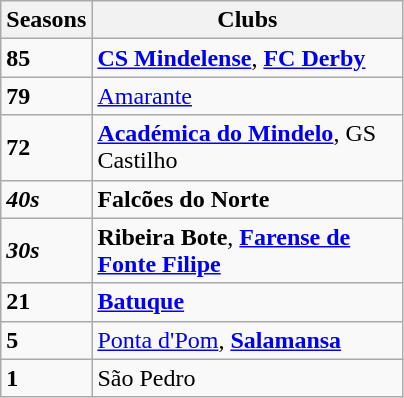<table class="wikitable sortable">
<tr>
<th>Seasons</th>
<th width="200px">Clubs</th>
</tr>
<tr>
<td><strong>85</strong></td>
<td><strong><a href='#'>CS Mindelense</a></strong>, <strong><a href='#'>FC Derby</a></strong></td>
</tr>
<tr>
<td><strong>79</strong></td>
<td><a href='#'>Amarante</a></td>
</tr>
<tr>
<td><strong>72</strong></td>
<td><strong><a href='#'>Académica do Mindelo</a></strong>, GS Castilho</td>
</tr>
<tr>
<td><strong><em>40s</em></strong></td>
<td><strong>Falcões do Norte</strong></td>
</tr>
<tr>
<td><strong><em>30s</em></strong></td>
<td><strong>Ribeira Bote</strong>, <strong><a href='#'>Farense de Fonte Filipe</a></strong> </td>
</tr>
<tr>
<td><strong>21</strong></td>
<td><strong><a href='#'>Batuque</a></strong></td>
</tr>
<tr>
<td><strong>5</strong></td>
<td><a href='#'>Ponta d'Pom</a>, <strong><a href='#'>Salamansa</a></strong></td>
</tr>
<tr>
<td><strong>1</strong></td>
<td>São Pedro</td>
</tr>
</table>
